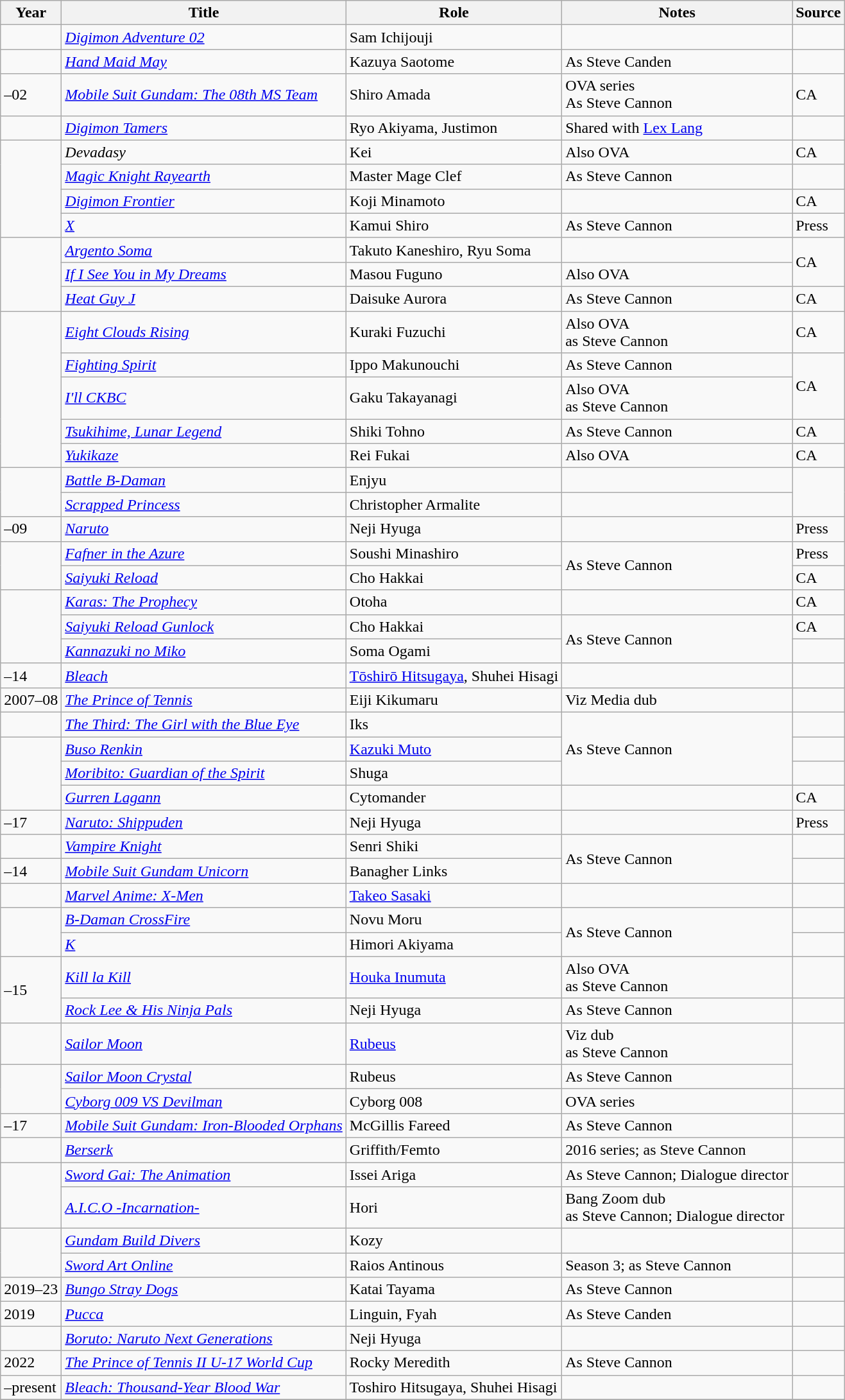<table class="wikitable sortable plainrowheaders">
<tr>
<th>Year</th>
<th>Title</th>
<th>Role</th>
<th class="unsortable">Notes</th>
<th class="unsortable">Source</th>
</tr>
<tr>
<td></td>
<td><em><a href='#'>Digimon Adventure 02</a></em></td>
<td>Sam Ichijouji</td>
<td></td>
<td></td>
</tr>
<tr>
<td></td>
<td><em><a href='#'>Hand Maid May</a></em></td>
<td>Kazuya Saotome</td>
<td>As Steve Canden</td>
<td></td>
</tr>
<tr>
<td>–02</td>
<td><em><a href='#'>Mobile Suit Gundam: The 08th MS Team</a></em></td>
<td>Shiro Amada</td>
<td>OVA series<br>As Steve Cannon</td>
<td>CA</td>
</tr>
<tr>
<td></td>
<td><em><a href='#'>Digimon Tamers</a></em></td>
<td>Ryo Akiyama, Justimon</td>
<td>Shared with <a href='#'>Lex Lang</a></td>
<td></td>
</tr>
<tr>
<td rowspan="4"></td>
<td><em>Devadasy</em></td>
<td>Kei</td>
<td>Also OVA</td>
<td>CA</td>
</tr>
<tr>
<td><em><a href='#'>Magic Knight Rayearth</a></em></td>
<td>Master Mage Clef</td>
<td>As Steve Cannon</td>
<td></td>
</tr>
<tr>
<td><em><a href='#'>Digimon Frontier</a></em></td>
<td>Koji Minamoto</td>
<td></td>
<td>CA</td>
</tr>
<tr>
<td><em><a href='#'>X</a></em></td>
<td>Kamui Shiro</td>
<td>As Steve Cannon</td>
<td>Press</td>
</tr>
<tr>
<td rowspan="3"></td>
<td><em><a href='#'>Argento Soma</a></em></td>
<td>Takuto Kaneshiro, Ryu Soma</td>
<td></td>
<td rowspan="2">CA</td>
</tr>
<tr>
<td><em><a href='#'>If I See You in My Dreams</a></em></td>
<td>Masou Fuguno</td>
<td>Also OVA</td>
</tr>
<tr>
<td><em><a href='#'>Heat Guy J</a></em></td>
<td>Daisuke Aurora</td>
<td>As Steve Cannon</td>
<td>CA</td>
</tr>
<tr>
<td rowspan="5"></td>
<td><em><a href='#'>Eight Clouds Rising</a></em></td>
<td>Kuraki Fuzuchi</td>
<td>Also OVA<br>as Steve Cannon</td>
<td>CA</td>
</tr>
<tr>
<td><em><a href='#'>Fighting Spirit</a></em></td>
<td>Ippo Makunouchi</td>
<td>As Steve Cannon</td>
<td rowspan="2">CA</td>
</tr>
<tr>
<td><em><a href='#'>I'll CKBC</a></em></td>
<td>Gaku Takayanagi</td>
<td>Also OVA<br>as Steve Cannon</td>
</tr>
<tr>
<td><em><a href='#'>Tsukihime, Lunar Legend</a></em></td>
<td>Shiki Tohno</td>
<td>As Steve Cannon</td>
<td>CA</td>
</tr>
<tr>
<td><em><a href='#'>Yukikaze</a></em></td>
<td>Rei Fukai</td>
<td>Also OVA</td>
<td>CA</td>
</tr>
<tr>
<td rowspan="2"></td>
<td><em><a href='#'>Battle B-Daman</a></em></td>
<td>Enjyu</td>
<td></td>
<td rowspan="2"></td>
</tr>
<tr>
<td><em><a href='#'>Scrapped Princess</a></em></td>
<td>Christopher Armalite</td>
<td></td>
</tr>
<tr>
<td>–09</td>
<td><em><a href='#'>Naruto</a></em></td>
<td>Neji Hyuga</td>
<td></td>
<td>Press</td>
</tr>
<tr>
<td rowspan="2"></td>
<td><em><a href='#'>Fafner in the Azure</a></em></td>
<td>Soushi Minashiro</td>
<td rowspan="2">As Steve Cannon</td>
<td>Press</td>
</tr>
<tr>
<td><em><a href='#'>Saiyuki Reload</a></em></td>
<td>Cho Hakkai</td>
<td>CA</td>
</tr>
<tr>
<td rowspan="3"></td>
<td><em><a href='#'>Karas: The Prophecy</a></em></td>
<td>Otoha</td>
<td></td>
<td>CA</td>
</tr>
<tr>
<td><em><a href='#'>Saiyuki Reload Gunlock</a></em></td>
<td>Cho Hakkai</td>
<td rowspan="2">As Steve Cannon</td>
<td>CA</td>
</tr>
<tr>
<td><em><a href='#'>Kannazuki no Miko</a></em></td>
<td>Soma Ogami</td>
<td></td>
</tr>
<tr>
<td>–14</td>
<td><em><a href='#'>Bleach</a></em></td>
<td><a href='#'>Tōshirō Hitsugaya</a>, Shuhei Hisagi</td>
<td></td>
<td></td>
</tr>
<tr>
<td>2007–08</td>
<td><em><a href='#'>The Prince of Tennis</a></em></td>
<td>Eiji Kikumaru</td>
<td>Viz Media dub</td>
<td></td>
</tr>
<tr>
<td></td>
<td><em><a href='#'>The Third: The Girl with the Blue Eye</a></em></td>
<td>Iks</td>
<td rowspan="3">As Steve Cannon</td>
<td></td>
</tr>
<tr>
<td rowspan="3"></td>
<td><em><a href='#'>Buso Renkin</a></em></td>
<td><a href='#'>Kazuki Muto</a></td>
<td></td>
</tr>
<tr>
<td><em><a href='#'>Moribito: Guardian of the Spirit</a></em></td>
<td>Shuga</td>
<td></td>
</tr>
<tr>
<td><em><a href='#'>Gurren Lagann</a></em></td>
<td>Cytomander</td>
<td></td>
<td>CA</td>
</tr>
<tr>
<td>–17</td>
<td><em><a href='#'>Naruto: Shippuden</a></em></td>
<td>Neji Hyuga</td>
<td></td>
<td>Press</td>
</tr>
<tr>
<td></td>
<td><em><a href='#'>Vampire Knight</a></em></td>
<td>Senri Shiki</td>
<td rowspan="2">As Steve Cannon</td>
<td></td>
</tr>
<tr>
<td>–14</td>
<td><em><a href='#'>Mobile Suit Gundam Unicorn</a></em></td>
<td>Banagher Links</td>
<td></td>
</tr>
<tr>
<td></td>
<td><em><a href='#'>Marvel Anime: X-Men</a></em></td>
<td><a href='#'>Takeo Sasaki</a></td>
<td></td>
<td></td>
</tr>
<tr>
<td rowspan="2"></td>
<td><em><a href='#'>B-Daman CrossFire</a></em></td>
<td>Novu Moru</td>
<td rowspan="2">As Steve Cannon</td>
<td></td>
</tr>
<tr>
<td><em><a href='#'>K</a></em></td>
<td>Himori Akiyama</td>
<td></td>
</tr>
<tr>
<td rowspan="2">–15</td>
<td><em><a href='#'>Kill la Kill</a></em></td>
<td><a href='#'>Houka Inumuta</a></td>
<td>Also OVA<br>as Steve Cannon</td>
<td></td>
</tr>
<tr>
<td><em><a href='#'>Rock Lee & His Ninja Pals</a></em></td>
<td>Neji Hyuga</td>
<td>As Steve Cannon</td>
<td></td>
</tr>
<tr>
<td></td>
<td><em><a href='#'>Sailor Moon</a></em></td>
<td><a href='#'>Rubeus</a></td>
<td>Viz dub<br>as Steve Cannon</td>
<td rowspan="2"></td>
</tr>
<tr>
<td rowspan="2"></td>
<td><em><a href='#'>Sailor Moon Crystal</a></em></td>
<td>Rubeus</td>
<td>As Steve Cannon</td>
</tr>
<tr>
<td><em><a href='#'>Cyborg 009 VS Devilman</a></em></td>
<td>Cyborg 008</td>
<td>OVA series</td>
<td></td>
</tr>
<tr>
<td>–17</td>
<td><em><a href='#'>Mobile Suit Gundam: Iron-Blooded Orphans</a></em></td>
<td>McGillis Fareed</td>
<td>As Steve Cannon</td>
<td></td>
</tr>
<tr>
<td></td>
<td><em><a href='#'>Berserk</a></em></td>
<td>Griffith/Femto</td>
<td>2016 series; as Steve Cannon</td>
<td></td>
</tr>
<tr>
<td rowspan="2"></td>
<td><em><a href='#'>Sword Gai: The Animation</a></em></td>
<td>Issei Ariga</td>
<td>As Steve Cannon; Dialogue director</td>
<td></td>
</tr>
<tr>
<td><em><a href='#'>A.I.C.O -Incarnation-</a></em></td>
<td>Hori</td>
<td>Bang Zoom dub<br>as Steve Cannon; Dialogue director</td>
<td></td>
</tr>
<tr>
<td rowspan="2"></td>
<td><em><a href='#'>Gundam Build Divers</a></em></td>
<td>Kozy</td>
<td></td>
<td></td>
</tr>
<tr>
<td><em><a href='#'>Sword Art Online</a></em></td>
<td>Raios Antinous</td>
<td>Season 3; as Steve Cannon</td>
<td></td>
</tr>
<tr>
<td>2019–23</td>
<td><em><a href='#'>Bungo Stray Dogs</a></em></td>
<td>Katai Tayama</td>
<td>As Steve Cannon</td>
<td></td>
</tr>
<tr>
<td>2019</td>
<td><em><a href='#'>Pucca</a></em></td>
<td>Linguin, Fyah</td>
<td>As Steve Canden</td>
<td></td>
</tr>
<tr>
<td></td>
<td><em><a href='#'>Boruto: Naruto Next Generations</a></em></td>
<td>Neji Hyuga</td>
<td></td>
<td></td>
</tr>
<tr>
<td>2022</td>
<td><em><a href='#'>The Prince of Tennis II U-17 World Cup</a></em></td>
<td>Rocky Meredith</td>
<td>As Steve Cannon</td>
<td></td>
</tr>
<tr>
<td>–present</td>
<td><em><a href='#'>Bleach: Thousand-Year Blood War</a></em></td>
<td>Toshiro Hitsugaya, Shuhei Hisagi</td>
<td></td>
<td></td>
</tr>
<tr>
</tr>
</table>
